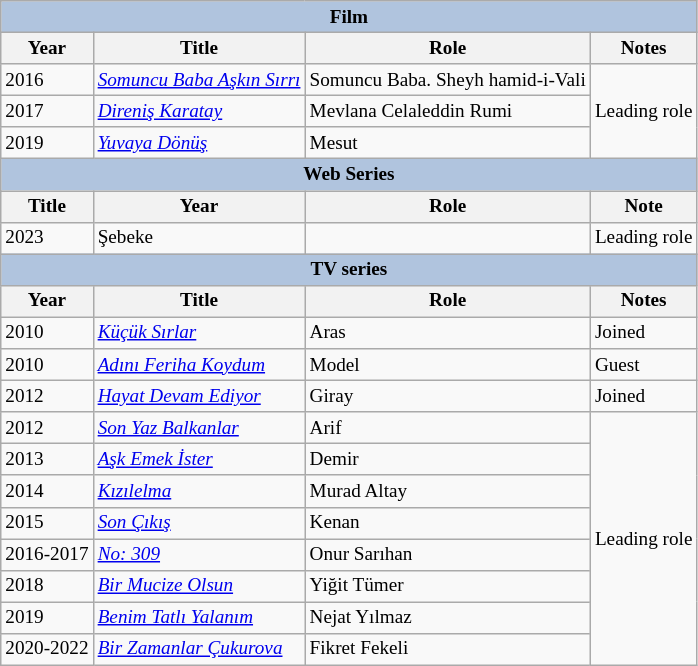<table class="wikitable" style="font-size: 80%;">
<tr>
<th colspan=4 style="background:LightSteelBlue">Film</th>
</tr>
<tr>
<th>Year</th>
<th>Title</th>
<th>Role</th>
<th>Notes</th>
</tr>
<tr>
<td>2016</td>
<td><em><a href='#'>Somuncu Baba Aşkın Sırrı</a></em></td>
<td>Somuncu Baba. Sheyh hamid-i-Vali</td>
<td rowspan="3">Leading role</td>
</tr>
<tr>
<td>2017</td>
<td><em><a href='#'>Direniş Karatay</a></em></td>
<td>Mevlana Celaleddin Rumi</td>
</tr>
<tr>
<td>2019</td>
<td><em><a href='#'>Yuvaya Dönüş</a></em></td>
<td>Mesut</td>
</tr>
<tr>
<th colspan="4" style="background:LightSteelBlue">Web Series</th>
</tr>
<tr>
<th>Title</th>
<th>Year</th>
<th>Role</th>
<th>Note</th>
</tr>
<tr>
<td>2023</td>
<td>Şebeke</td>
<td></td>
<td>Leading role</td>
</tr>
<tr>
<th colspan=4 style="background:LightSteelBlue">TV series</th>
</tr>
<tr>
<th>Year</th>
<th>Title</th>
<th>Role</th>
<th>Notes</th>
</tr>
<tr>
<td>2010</td>
<td><em><a href='#'>Küçük Sırlar</a></em></td>
<td>Aras</td>
<td>Joined</td>
</tr>
<tr>
<td>2010</td>
<td><em><a href='#'>Adını Feriha Koydum</a></em></td>
<td>Model</td>
<td>Guest</td>
</tr>
<tr>
<td>2012</td>
<td><em><a href='#'>Hayat Devam Ediyor</a></em></td>
<td>Giray</td>
<td>Joined</td>
</tr>
<tr>
<td>2012</td>
<td><em><a href='#'>Son Yaz Balkanlar</a></em></td>
<td>Arif</td>
<td rowspan="9">Leading role</td>
</tr>
<tr>
<td>2013</td>
<td><em><a href='#'>Aşk Emek İster</a></em></td>
<td>Demir</td>
</tr>
<tr>
<td>2014</td>
<td><em><a href='#'>Kızılelma</a></em></td>
<td>Murad Altay</td>
</tr>
<tr>
<td>2015</td>
<td><em><a href='#'>Son Çıkış</a></em></td>
<td>Kenan</td>
</tr>
<tr>
<td>2016-2017</td>
<td><em><a href='#'>No: 309</a></em></td>
<td>Onur Sarıhan</td>
</tr>
<tr>
<td>2018</td>
<td><em><a href='#'>Bir Mucize Olsun</a></em></td>
<td>Yiğit Tümer</td>
</tr>
<tr>
<td>2019</td>
<td><em><a href='#'>Benim Tatlı Yalanım</a></em></td>
<td>Nejat Yılmaz</td>
</tr>
<tr>
<td>2020-2022</td>
<td><em><a href='#'>Bir Zamanlar Çukurova</a></em></td>
<td>Fikret Fekeli</td>
</tr>
</table>
